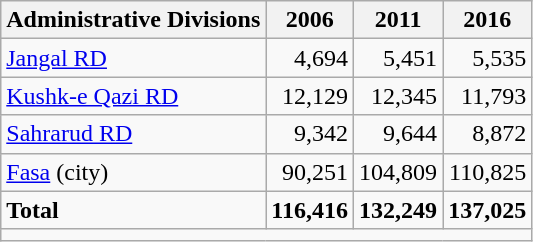<table class="wikitable">
<tr>
<th>Administrative Divisions</th>
<th>2006</th>
<th>2011</th>
<th>2016</th>
</tr>
<tr>
<td><a href='#'>Jangal RD</a></td>
<td style="text-align: right;">4,694</td>
<td style="text-align: right;">5,451</td>
<td style="text-align: right;">5,535</td>
</tr>
<tr>
<td><a href='#'>Kushk-e Qazi RD</a></td>
<td style="text-align: right;">12,129</td>
<td style="text-align: right;">12,345</td>
<td style="text-align: right;">11,793</td>
</tr>
<tr>
<td><a href='#'>Sahrarud RD</a></td>
<td style="text-align: right;">9,342</td>
<td style="text-align: right;">9,644</td>
<td style="text-align: right;">8,872</td>
</tr>
<tr>
<td><a href='#'>Fasa</a> (city)</td>
<td style="text-align: right;">90,251</td>
<td style="text-align: right;">104,809</td>
<td style="text-align: right;">110,825</td>
</tr>
<tr>
<td><strong>Total</strong></td>
<td style="text-align: right;"><strong>116,416</strong></td>
<td style="text-align: right;"><strong>132,249</strong></td>
<td style="text-align: right;"><strong>137,025</strong></td>
</tr>
<tr>
<td colspan=4></td>
</tr>
</table>
